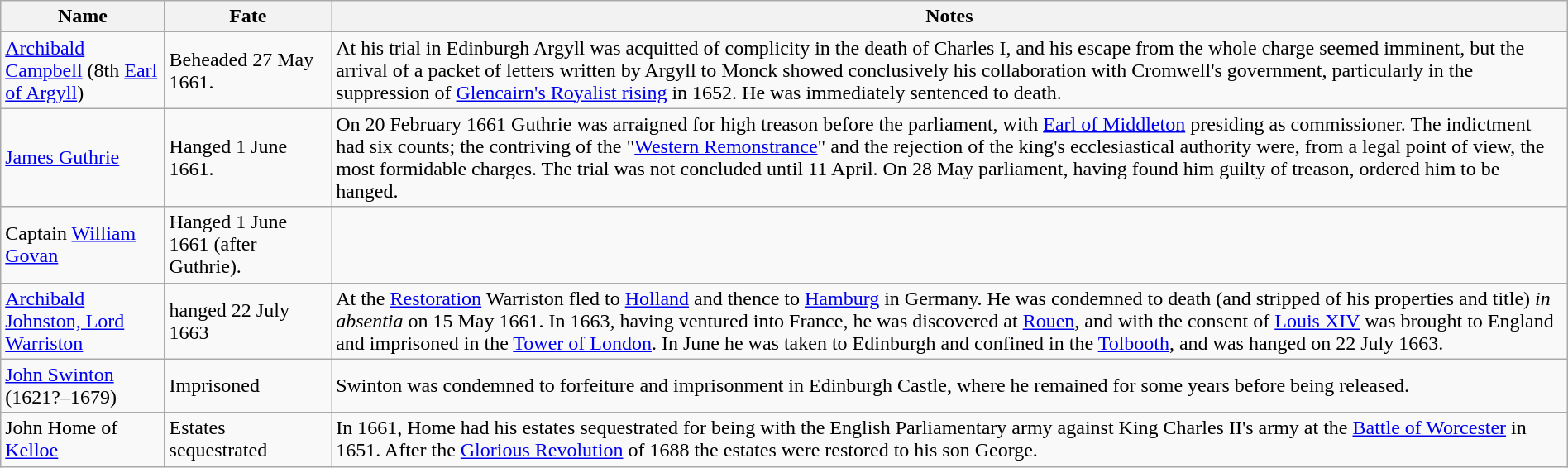<table class="wikitable" style="margin-right: 0;">
<tr>
<th>Name</th>
<th>Fate</th>
<th>Notes</th>
</tr>
<tr>
<td><a href='#'>Archibald Campbell</a> (8th <a href='#'>Earl of Argyll</a>)</td>
<td>Beheaded 27 May 1661.</td>
<td>At his trial in  Edinburgh Argyll was acquitted of complicity in the death of Charles I, and his escape from the whole charge seemed imminent, but the arrival of a packet of letters written by Argyll to Monck showed conclusively his collaboration with Cromwell's government, particularly in the suppression of <a href='#'>Glencairn's Royalist rising</a> in 1652. He was immediately sentenced to death.</td>
</tr>
<tr>
<td><a href='#'>James Guthrie</a></td>
<td>Hanged 1 June 1661.</td>
<td>On 20 February 1661 Guthrie was arraigned for high treason before the parliament, with <a href='#'>Earl of Middleton</a> presiding as commissioner. The indictment had six counts; the contriving of the "<a href='#'>Western Remonstrance</a>" and the rejection of the king's ecclesiastical authority were, from a legal point of view, the most formidable charges. The trial was not concluded until 11 April. On 28 May parliament, having found him guilty of treason, ordered him to be hanged.</td>
</tr>
<tr>
<td>Captain <a href='#'>William Govan</a></td>
<td>Hanged 1 June 1661 (after Guthrie).</td>
<td></td>
</tr>
<tr>
<td><a href='#'>Archibald Johnston, Lord Warriston</a></td>
<td>hanged 22 July 1663</td>
<td>At the <a href='#'>Restoration</a> Warriston fled to <a href='#'>Holland</a> and thence to <a href='#'>Hamburg</a> in Germany. He was condemned to death (and stripped of his properties and title) <em>in absentia</em> on 15 May 1661. In 1663, having ventured into France, he was discovered at <a href='#'>Rouen</a>, and with the consent of <a href='#'>Louis XIV</a> was brought to England and imprisoned in the <a href='#'>Tower of London</a>. In June he was taken to Edinburgh and confined in the <a href='#'>Tolbooth</a>, and was hanged on 22 July 1663.</td>
</tr>
<tr>
<td><a href='#'>John Swinton</a> (1621?–1679)</td>
<td>Imprisoned</td>
<td>Swinton was condemned to forfeiture and imprisonment in Edinburgh Castle, where he remained for some years before being released.</td>
</tr>
<tr>
<td>John Home of <a href='#'>Kelloe</a></td>
<td>Estates sequestrated</td>
<td>In 1661, Home had his estates sequestrated for being with the English Parliamentary army against King Charles II's army at the <a href='#'>Battle of Worcester</a> in 1651. After the <a href='#'>Glorious Revolution</a> of 1688 the estates were restored to his son George.</td>
</tr>
</table>
